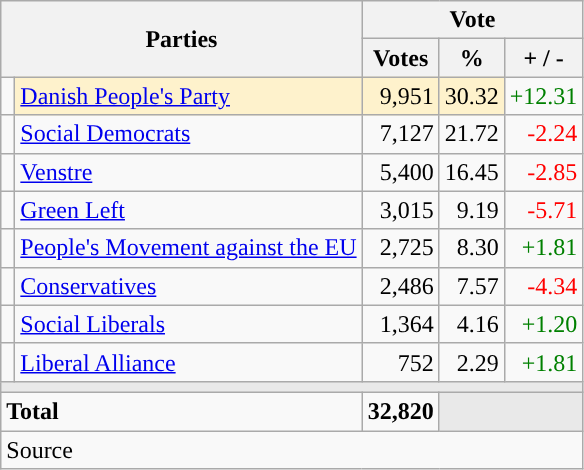<table class="wikitable" style="text-align:right;">
<tr>
<th style="text-align:centre;" rowspan="2" colspan="2" width="225">Parties</th>
<th colspan="3">Vote</th>
</tr>
<tr>
<th width="15">Votes</th>
<th width="15">%</th>
<th width="15">+ / -</th>
</tr>
<tr>
<td width="2" style="color:inherit;background:"></td>
<td bgcolor=#fef2cc   align="left"><a href='#'>Danish People's Party</a></td>
<td bgcolor=#fef2cc>9,951</td>
<td bgcolor=#fef2cc>30.32</td>
<td style=color:green;>+12.31</td>
</tr>
<tr>
<td width="2" style="color:inherit;background:"></td>
<td align="left"><a href='#'>Social Democrats</a></td>
<td>7,127</td>
<td>21.72</td>
<td style=color:red;>-2.24</td>
</tr>
<tr>
<td width="2" style="color:inherit;background:"></td>
<td align="left"><a href='#'>Venstre</a></td>
<td>5,400</td>
<td>16.45</td>
<td style=color:red;>-2.85</td>
</tr>
<tr>
<td width="2" style="color:inherit;background:"></td>
<td align="left"><a href='#'>Green Left</a></td>
<td>3,015</td>
<td>9.19</td>
<td style=color:red;>-5.71</td>
</tr>
<tr>
<td width="2" style="color:inherit;background:"></td>
<td align="left"><a href='#'>People's Movement against the EU</a></td>
<td>2,725</td>
<td>8.30</td>
<td style=color:green;>+1.81</td>
</tr>
<tr>
<td width="2" style="color:inherit;background:"></td>
<td align="left"><a href='#'>Conservatives</a></td>
<td>2,486</td>
<td>7.57</td>
<td style=color:red;>-4.34</td>
</tr>
<tr>
<td width="2" style="color:inherit;background:"></td>
<td align="left"><a href='#'>Social Liberals</a></td>
<td>1,364</td>
<td>4.16</td>
<td style=color:green;>+1.20</td>
</tr>
<tr>
<td width="2" style="color:inherit;background:"></td>
<td align="left"><a href='#'>Liberal Alliance</a></td>
<td>752</td>
<td>2.29</td>
<td style=color:green;>+1.81</td>
</tr>
<tr>
<td colspan="7" bgcolor="#E9E9E9"></td>
</tr>
<tr>
<td align="left" colspan="2"><strong>Total</strong></td>
<td><strong>32,820</strong></td>
<td bgcolor="#E9E9E9" colspan="2"></td>
</tr>
<tr>
<td align="left" colspan="6">Source</td>
</tr>
</table>
